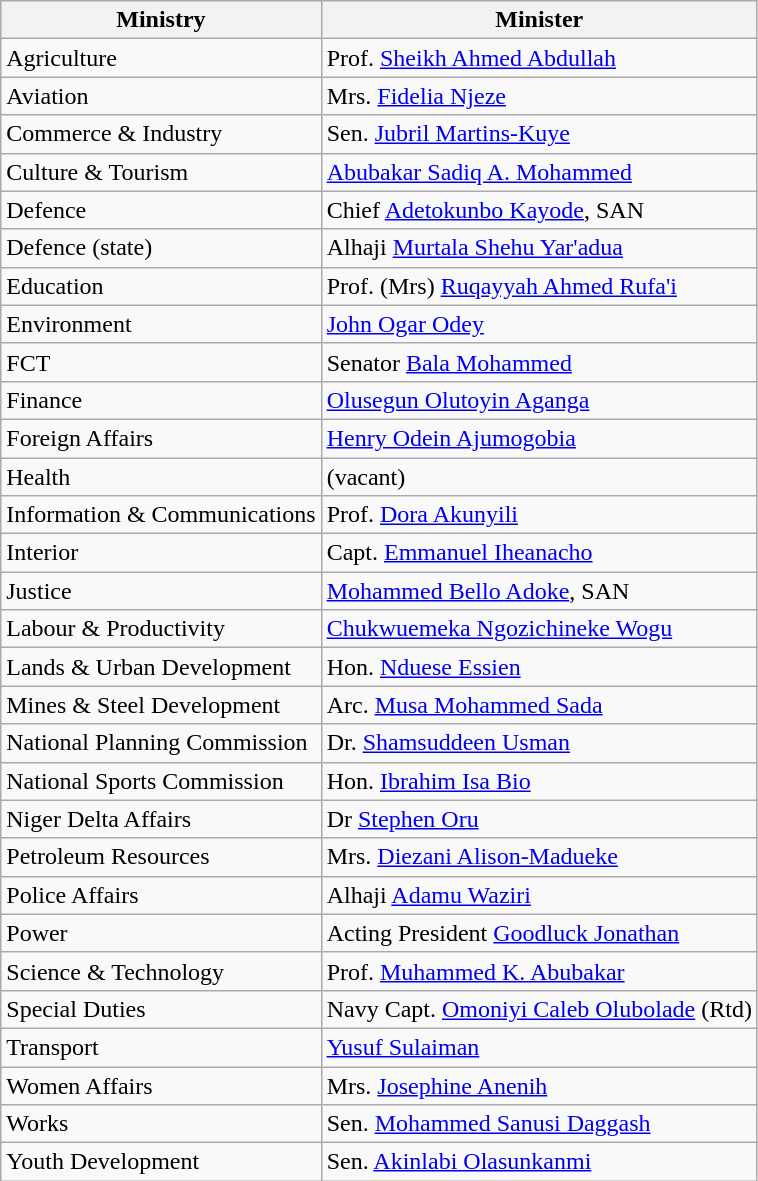<table class="wikitable sortable">
<tr>
<th>Ministry</th>
<th>Minister</th>
</tr>
<tr>
<td>Agriculture</td>
<td>Prof. <a href='#'>Sheikh Ahmed Abdullah</a></td>
</tr>
<tr>
<td>Aviation</td>
<td>Mrs. <a href='#'>Fidelia Njeze</a></td>
</tr>
<tr>
<td>Commerce & Industry</td>
<td>Sen. <a href='#'>Jubril Martins-Kuye</a></td>
</tr>
<tr>
<td>Culture & Tourism</td>
<td><a href='#'>Abubakar Sadiq A. Mohammed</a></td>
</tr>
<tr>
<td>Defence</td>
<td>Chief <a href='#'>Adetokunbo Kayode</a>, SAN</td>
</tr>
<tr>
<td>Defence (state)</td>
<td>Alhaji <a href='#'>Murtala Shehu Yar'adua</a></td>
</tr>
<tr>
<td>Education</td>
<td>Prof. (Mrs) <a href='#'>Ruqayyah Ahmed Rufa'i</a></td>
</tr>
<tr>
<td>Environment</td>
<td><a href='#'>John Ogar Odey</a></td>
</tr>
<tr>
<td>FCT</td>
<td>Senator <a href='#'>Bala Mohammed</a></td>
</tr>
<tr>
<td>Finance</td>
<td><a href='#'>Olusegun Olutoyin Aganga</a></td>
</tr>
<tr>
<td>Foreign Affairs</td>
<td><a href='#'>Henry Odein Ajumogobia</a></td>
</tr>
<tr>
<td>Health</td>
<td>(vacant)</td>
</tr>
<tr>
<td>Information & Communications</td>
<td>Prof. <a href='#'>Dora Akunyili</a></td>
</tr>
<tr>
<td>Interior</td>
<td>Capt. <a href='#'>Emmanuel Iheanacho</a></td>
</tr>
<tr>
<td>Justice</td>
<td><a href='#'>Mohammed Bello Adoke</a>, SAN</td>
</tr>
<tr>
<td>Labour & Productivity</td>
<td><a href='#'>Chukwuemeka Ngozichineke Wogu</a></td>
</tr>
<tr>
<td>Lands & Urban Development</td>
<td>Hon. <a href='#'>Nduese Essien</a></td>
</tr>
<tr>
<td>Mines & Steel Development</td>
<td>Arc.  <a href='#'>Musa Mohammed Sada</a></td>
</tr>
<tr>
<td>National Planning Commission</td>
<td>Dr. <a href='#'>Shamsuddeen Usman</a></td>
</tr>
<tr>
<td>National Sports Commission</td>
<td>Hon. <a href='#'>Ibrahim Isa Bio</a></td>
</tr>
<tr>
<td>Niger Delta Affairs</td>
<td>Dr <a href='#'>Stephen Oru</a></td>
</tr>
<tr>
<td>Petroleum Resources</td>
<td>Mrs. <a href='#'>Diezani Alison-Madueke</a></td>
</tr>
<tr>
<td>Police Affairs</td>
<td>Alhaji <a href='#'>Adamu Waziri</a></td>
</tr>
<tr>
<td>Power</td>
<td>Acting President <a href='#'>Goodluck Jonathan</a></td>
</tr>
<tr>
<td>Science & Technology</td>
<td>Prof. <a href='#'>Muhammed K. Abubakar</a></td>
</tr>
<tr>
<td>Special Duties</td>
<td>Navy Capt. <a href='#'>Omoniyi Caleb Olubolade</a> (Rtd)</td>
</tr>
<tr>
<td>Transport</td>
<td><a href='#'>Yusuf Sulaiman</a></td>
</tr>
<tr>
<td>Women Affairs</td>
<td>Mrs. <a href='#'>Josephine Anenih</a></td>
</tr>
<tr>
<td>Works</td>
<td>Sen. <a href='#'>Mohammed Sanusi Daggash</a></td>
</tr>
<tr>
<td>Youth Development</td>
<td>Sen. <a href='#'>Akinlabi Olasunkanmi</a></td>
</tr>
</table>
